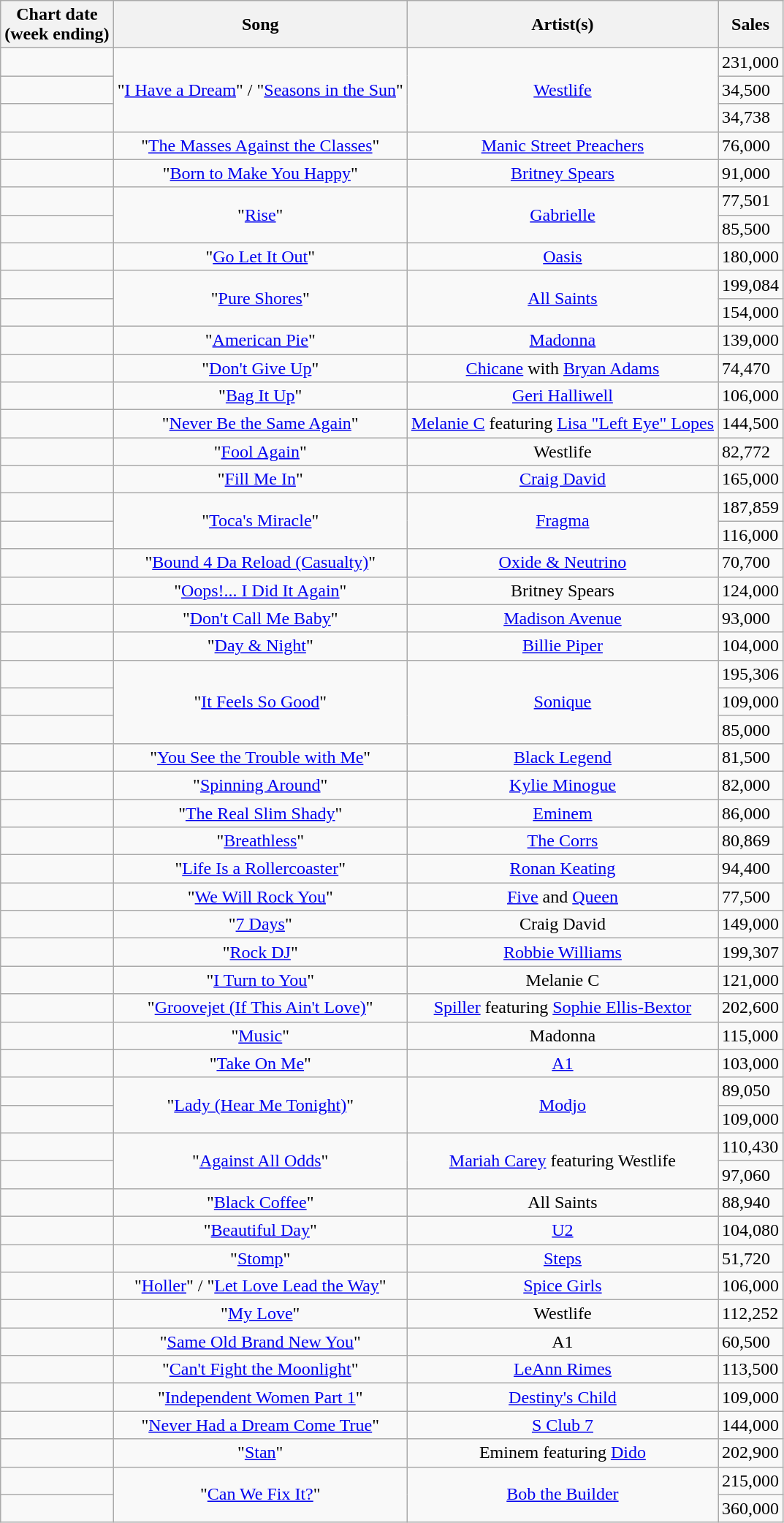<table class="wikitable plainrowheaders">
<tr>
<th style="text-align:center;">Chart date<br>(week ending)</th>
<th style="text-align:center;">Song</th>
<th style="text-align:center;">Artist(s)</th>
<th style="text-align:center;">Sales</th>
</tr>
<tr>
<td style="text-align:left;"></td>
<td style="text-align:center;" rowspan="3">"<a href='#'>I Have a Dream</a>" / "<a href='#'>Seasons in the Sun</a>"</td>
<td style="text-align:center;" rowspan="3"><a href='#'>Westlife</a></td>
<td style="text-align:left;">231,000</td>
</tr>
<tr>
<td style="text-align:left;"></td>
<td style="text-align:left;">34,500</td>
</tr>
<tr>
<td style="text-align:left;"></td>
<td style="text-align:left;">34,738</td>
</tr>
<tr>
<td style="text-align:left;"></td>
<td style="text-align:center;">"<a href='#'>The Masses Against the Classes</a>"</td>
<td style="text-align:center;"><a href='#'>Manic Street Preachers</a></td>
<td style="text-align:left;">76,000</td>
</tr>
<tr>
<td style="text-align:left;"></td>
<td style="text-align:center;">"<a href='#'>Born to Make You Happy</a>"</td>
<td style="text-align:center;"><a href='#'>Britney Spears</a></td>
<td style="text-align:left;">91,000</td>
</tr>
<tr>
<td style="text-align:left;"></td>
<td style="text-align:center;" rowspan="2">"<a href='#'>Rise</a>"</td>
<td style="text-align:center;" rowspan="2"><a href='#'>Gabrielle</a></td>
<td style="text-align:left;">77,501</td>
</tr>
<tr>
<td style="text-align:left;"></td>
<td style="text-align:left;">85,500</td>
</tr>
<tr>
<td style="text-align:left;"></td>
<td style="text-align:center;">"<a href='#'>Go Let It Out</a>"</td>
<td style="text-align:center;"><a href='#'>Oasis</a></td>
<td style="text-align:left;">180,000</td>
</tr>
<tr>
<td style="text-align:left;"></td>
<td style="text-align:center;" rowspan="2">"<a href='#'>Pure Shores</a>"</td>
<td style="text-align:center;" rowspan="2"><a href='#'>All Saints</a></td>
<td style="text-align:left;">199,084</td>
</tr>
<tr>
<td style="text-align:left;"></td>
<td style="text-align:left;">154,000</td>
</tr>
<tr>
<td style="text-align:left;"></td>
<td style="text-align:center;">"<a href='#'>American Pie</a>"</td>
<td style="text-align:center;"><a href='#'>Madonna</a></td>
<td style="text-align:left;">139,000</td>
</tr>
<tr>
<td style="text-align:left;"></td>
<td style="text-align:center;">"<a href='#'>Don't Give Up</a>"</td>
<td style="text-align:center;"><a href='#'>Chicane</a> with <a href='#'>Bryan Adams</a></td>
<td style="text-align:left;">74,470</td>
</tr>
<tr>
<td style="text-align:left;"></td>
<td style="text-align:center;">"<a href='#'>Bag It Up</a>"</td>
<td style="text-align:center;"><a href='#'>Geri Halliwell</a></td>
<td style="text-align:left;">106,000</td>
</tr>
<tr>
<td style="text-align:left;"></td>
<td style="text-align:center;">"<a href='#'>Never Be the Same Again</a>"</td>
<td style="text-align:center;"><a href='#'>Melanie C</a> featuring <a href='#'>Lisa "Left Eye" Lopes</a></td>
<td style="text-align:left;">144,500</td>
</tr>
<tr>
<td style="text-align:left;"></td>
<td style="text-align:center;">"<a href='#'>Fool Again</a>"</td>
<td style="text-align:center;">Westlife</td>
<td style="text-align:left;">82,772</td>
</tr>
<tr>
<td style="text-align:left;"></td>
<td style="text-align:center;">"<a href='#'>Fill Me In</a>"</td>
<td style="text-align:center;"><a href='#'>Craig David</a></td>
<td style="text-align:left;">165,000</td>
</tr>
<tr>
<td style="text-align:left;"></td>
<td style="text-align:center;" rowspan="2">"<a href='#'>Toca's Miracle</a>"</td>
<td style="text-align:center;" rowspan="2"><a href='#'>Fragma</a></td>
<td style="text-align:left;">187,859</td>
</tr>
<tr>
<td style="text-align:left;"></td>
<td style="text-align:left;">116,000</td>
</tr>
<tr>
<td style="text-align:left;"></td>
<td style="text-align:center;">"<a href='#'>Bound 4 Da Reload (Casualty)</a>"</td>
<td style="text-align:center;"><a href='#'>Oxide & Neutrino</a></td>
<td style="text-align:left;">70,700</td>
</tr>
<tr>
<td style="text-align:left;"></td>
<td style="text-align:center;">"<a href='#'>Oops!... I Did It Again</a>"</td>
<td style="text-align:center;">Britney Spears</td>
<td style="text-align:left;">124,000</td>
</tr>
<tr>
<td style="text-align:left;"></td>
<td style="text-align:center;">"<a href='#'>Don't Call Me Baby</a>"</td>
<td style="text-align:center;"><a href='#'>Madison Avenue</a></td>
<td style="text-align:left;">93,000</td>
</tr>
<tr>
<td style="text-align:left;"></td>
<td style="text-align:center;">"<a href='#'>Day & Night</a>"</td>
<td style="text-align:center;"><a href='#'>Billie Piper</a></td>
<td style="text-align:left;">104,000</td>
</tr>
<tr>
<td style="text-align:left;"></td>
<td style="text-align:center;" rowspan="3">"<a href='#'>It Feels So Good</a>"</td>
<td style="text-align:center;" rowspan="3"><a href='#'>Sonique</a></td>
<td style="text-align:left;">195,306</td>
</tr>
<tr>
<td style="text-align:left;"></td>
<td style="text-align:left;">109,000</td>
</tr>
<tr>
<td style="text-align:left;"></td>
<td style="text-align:left;">85,000</td>
</tr>
<tr>
<td style="text-align:left;"></td>
<td style="text-align:center;">"<a href='#'>You See the Trouble with Me</a>"</td>
<td style="text-align:center;"><a href='#'>Black Legend</a></td>
<td style="text-align:left;">81,500</td>
</tr>
<tr>
<td style="text-align:left;"></td>
<td style="text-align:center;">"<a href='#'>Spinning Around</a>"</td>
<td style="text-align:center;"><a href='#'>Kylie Minogue</a></td>
<td style="text-align:left;">82,000</td>
</tr>
<tr>
<td style="text-align:left;"></td>
<td style="text-align:center;">"<a href='#'>The Real Slim Shady</a>"</td>
<td style="text-align:center;"><a href='#'>Eminem</a></td>
<td style="text-align:left;">86,000</td>
</tr>
<tr>
<td style="text-align:left;"></td>
<td style="text-align:center;">"<a href='#'>Breathless</a>"</td>
<td style="text-align:center;"><a href='#'>The Corrs</a></td>
<td style="text-align:left;">80,869</td>
</tr>
<tr>
<td style="text-align:left;"></td>
<td style="text-align:center;">"<a href='#'>Life Is a Rollercoaster</a>"</td>
<td style="text-align:center;"><a href='#'>Ronan Keating</a></td>
<td style="text-align:left;">94,400</td>
</tr>
<tr>
<td style="text-align:left;"></td>
<td style="text-align:center;">"<a href='#'>We Will Rock You</a>"</td>
<td style="text-align:center;"><a href='#'>Five</a> and <a href='#'>Queen</a></td>
<td style="text-align:left;">77,500</td>
</tr>
<tr>
<td style="text-align:left;"></td>
<td style="text-align:center;">"<a href='#'>7 Days</a>"</td>
<td style="text-align:center;">Craig David</td>
<td style="text-align:left;">149,000</td>
</tr>
<tr>
<td style="text-align:left;"></td>
<td style="text-align:center;">"<a href='#'>Rock DJ</a>"</td>
<td style="text-align:center;"><a href='#'>Robbie Williams</a></td>
<td style="text-align:left;">199,307</td>
</tr>
<tr>
<td style="text-align:left;"></td>
<td style="text-align:center;">"<a href='#'>I Turn to You</a>"</td>
<td style="text-align:center;">Melanie C</td>
<td style="text-align:left;">121,000</td>
</tr>
<tr>
<td style="text-align:left;"></td>
<td style="text-align:center;">"<a href='#'>Groovejet (If This Ain't Love)</a>"</td>
<td style="text-align:center;"><a href='#'>Spiller</a> featuring <a href='#'>Sophie Ellis-Bextor</a></td>
<td style="text-align:left;">202,600</td>
</tr>
<tr>
<td style="text-align:left;"></td>
<td style="text-align:center;">"<a href='#'>Music</a>"</td>
<td style="text-align:center;">Madonna</td>
<td style="text-align:left;">115,000</td>
</tr>
<tr>
<td style="text-align:left;"></td>
<td style="text-align:center;">"<a href='#'>Take On Me</a>"</td>
<td style="text-align:center;"><a href='#'>A1</a></td>
<td style="text-align:left;">103,000</td>
</tr>
<tr>
<td style="text-align:left;"></td>
<td style="text-align:center;" rowspan="2">"<a href='#'>Lady (Hear Me Tonight)</a>"</td>
<td style="text-align:center;" rowspan="2"><a href='#'>Modjo</a></td>
<td style="text-align:left;">89,050</td>
</tr>
<tr>
<td style="text-align:left;"></td>
<td style="text-align:left;">109,000</td>
</tr>
<tr>
<td style="text-align:left;"></td>
<td style="text-align:center;" rowspan="2">"<a href='#'>Against All Odds</a>"</td>
<td style="text-align:center;" rowspan="2"><a href='#'>Mariah Carey</a> featuring Westlife</td>
<td style="text-align:left;">110,430</td>
</tr>
<tr>
<td style="text-align:left;"></td>
<td style="text-align:left;">97,060</td>
</tr>
<tr>
<td style="text-align:left;"></td>
<td style="text-align:center;">"<a href='#'>Black Coffee</a>"</td>
<td style="text-align:center;">All Saints</td>
<td style="text-align:left;">88,940</td>
</tr>
<tr>
<td style="text-align:left;"></td>
<td style="text-align:center;">"<a href='#'>Beautiful Day</a>"</td>
<td style="text-align:center;"><a href='#'>U2</a></td>
<td style="text-align:left;">104,080</td>
</tr>
<tr>
<td style="text-align:left;"></td>
<td style="text-align:center;">"<a href='#'>Stomp</a>"</td>
<td style="text-align:center;"><a href='#'>Steps</a></td>
<td style="text-align:left;">51,720</td>
</tr>
<tr>
<td style="text-align:left;"></td>
<td style="text-align:center;">"<a href='#'>Holler</a>" / "<a href='#'>Let Love Lead the Way</a>"</td>
<td style="text-align:center;"><a href='#'>Spice Girls</a></td>
<td style="text-align:left;">106,000</td>
</tr>
<tr>
<td style="text-align:left;"></td>
<td style="text-align:center;">"<a href='#'>My Love</a>"</td>
<td style="text-align:center;">Westlife</td>
<td style="text-align:left;">112,252</td>
</tr>
<tr>
<td style="text-align:left;"></td>
<td style="text-align:center;">"<a href='#'>Same Old Brand New You</a>"</td>
<td style="text-align:center;">A1</td>
<td style="text-align:left;">60,500</td>
</tr>
<tr>
<td style="text-align:left;"></td>
<td style="text-align:center;">"<a href='#'>Can't Fight the Moonlight</a>"</td>
<td style="text-align:center;"><a href='#'>LeAnn Rimes</a></td>
<td style="text-align:left;">113,500</td>
</tr>
<tr>
<td style="text-align:left;"></td>
<td style="text-align:center;">"<a href='#'>Independent Women Part 1</a>"</td>
<td style="text-align:center;"><a href='#'>Destiny's Child</a></td>
<td style="text-align:left;">109,000</td>
</tr>
<tr>
<td style="text-align:left;"></td>
<td style="text-align:center;">"<a href='#'>Never Had a Dream Come True</a>"</td>
<td style="text-align:center;"><a href='#'>S Club 7</a></td>
<td style="text-align:left;">144,000</td>
</tr>
<tr>
<td style="text-align:left;"></td>
<td style="text-align:center;">"<a href='#'>Stan</a>"</td>
<td style="text-align:center;">Eminem featuring <a href='#'>Dido</a></td>
<td style="text-align:left;">202,900</td>
</tr>
<tr>
<td style="text-align:left;"></td>
<td style="text-align:center;" rowspan="2">"<a href='#'>Can We Fix It?</a>"</td>
<td style="text-align:center;" rowspan="2"><a href='#'>Bob the Builder</a></td>
<td style="text-align:left;">215,000</td>
</tr>
<tr>
<td style="text-align:left;"></td>
<td style="text-align:left;">360,000</td>
</tr>
</table>
